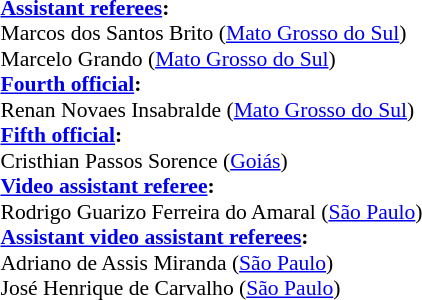<table width=50% style="font-size: 90%">
<tr>
<td><br><strong><a href='#'>Assistant referees</a>:</strong>
<br>Marcos dos Santos Brito (<a href='#'>Mato Grosso do Sul</a>)
<br>Marcelo Grando (<a href='#'>Mato Grosso do Sul</a>)
<br><strong><a href='#'>Fourth official</a>:</strong>
<br>Renan Novaes Insabralde (<a href='#'>Mato Grosso do Sul</a>)
<br><strong><a href='#'>Fifth official</a>:</strong>
<br>Cristhian Passos Sorence (<a href='#'>Goiás</a>)
<br><strong><a href='#'>Video assistant referee</a>:</strong>
<br>	Rodrigo Guarizo Ferreira do Amaral (<a href='#'>São Paulo</a>)
<br><strong><a href='#'>Assistant video assistant referees</a>:</strong>
<br>Adriano de Assis Miranda (<a href='#'>São Paulo</a>)
<br>José Henrique de Carvalho (<a href='#'>São Paulo</a>)</td>
</tr>
</table>
